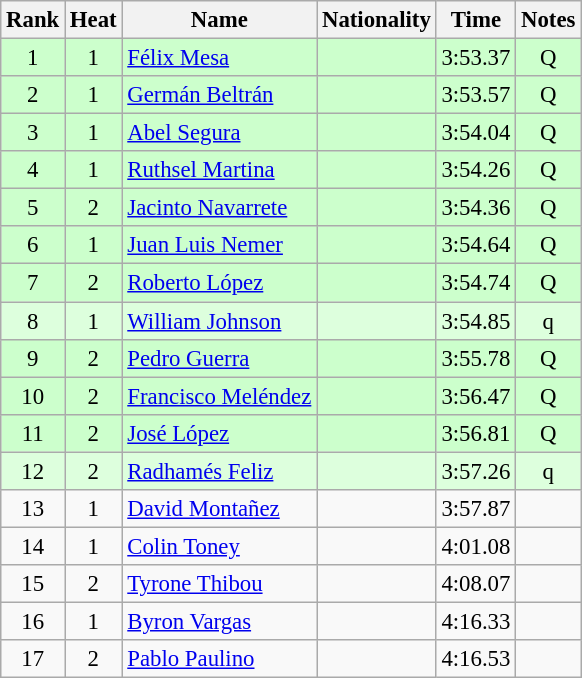<table class="wikitable sortable" style="text-align:center; font-size:95%">
<tr>
<th>Rank</th>
<th>Heat</th>
<th>Name</th>
<th>Nationality</th>
<th>Time</th>
<th>Notes</th>
</tr>
<tr bgcolor=ccffcc>
<td>1</td>
<td>1</td>
<td align=left><a href='#'>Félix Mesa</a></td>
<td align=left></td>
<td>3:53.37</td>
<td>Q</td>
</tr>
<tr bgcolor=ccffcc>
<td>2</td>
<td>1</td>
<td align=left><a href='#'>Germán Beltrán</a></td>
<td align=left></td>
<td>3:53.57</td>
<td>Q</td>
</tr>
<tr bgcolor=ccffcc>
<td>3</td>
<td>1</td>
<td align=left><a href='#'>Abel Segura</a></td>
<td align=left></td>
<td>3:54.04</td>
<td>Q</td>
</tr>
<tr bgcolor=ccffcc>
<td>4</td>
<td>1</td>
<td align=left><a href='#'>Ruthsel Martina</a></td>
<td align=left></td>
<td>3:54.26</td>
<td>Q</td>
</tr>
<tr bgcolor=ccffcc>
<td>5</td>
<td>2</td>
<td align=left><a href='#'>Jacinto Navarrete</a></td>
<td align=left></td>
<td>3:54.36</td>
<td>Q</td>
</tr>
<tr bgcolor=ccffcc>
<td>6</td>
<td>1</td>
<td align=left><a href='#'>Juan Luis Nemer</a></td>
<td align=left></td>
<td>3:54.64</td>
<td>Q</td>
</tr>
<tr bgcolor=ccffcc>
<td>7</td>
<td>2</td>
<td align=left><a href='#'>Roberto López</a></td>
<td align=left></td>
<td>3:54.74</td>
<td>Q</td>
</tr>
<tr bgcolor=ddffdd>
<td>8</td>
<td>1</td>
<td align=left><a href='#'>William Johnson</a></td>
<td align=left></td>
<td>3:54.85</td>
<td>q</td>
</tr>
<tr bgcolor=ccffcc>
<td>9</td>
<td>2</td>
<td align=left><a href='#'>Pedro Guerra</a></td>
<td align=left></td>
<td>3:55.78</td>
<td>Q</td>
</tr>
<tr bgcolor=ccffcc>
<td>10</td>
<td>2</td>
<td align=left><a href='#'>Francisco Meléndez</a></td>
<td align=left></td>
<td>3:56.47</td>
<td>Q</td>
</tr>
<tr bgcolor=ccffcc>
<td>11</td>
<td>2</td>
<td align=left><a href='#'>José López</a></td>
<td align=left></td>
<td>3:56.81</td>
<td>Q</td>
</tr>
<tr bgcolor=ddffdd>
<td>12</td>
<td>2</td>
<td align=left><a href='#'>Radhamés Feliz</a></td>
<td align=left></td>
<td>3:57.26</td>
<td>q</td>
</tr>
<tr>
<td>13</td>
<td>1</td>
<td align=left><a href='#'>David Montañez</a></td>
<td align=left></td>
<td>3:57.87</td>
<td></td>
</tr>
<tr>
<td>14</td>
<td>1</td>
<td align=left><a href='#'>Colin Toney</a></td>
<td align=left></td>
<td>4:01.08</td>
<td></td>
</tr>
<tr>
<td>15</td>
<td>2</td>
<td align=left><a href='#'>Tyrone Thibou</a></td>
<td align=left></td>
<td>4:08.07</td>
<td></td>
</tr>
<tr>
<td>16</td>
<td>1</td>
<td align=left><a href='#'>Byron Vargas</a></td>
<td align=left></td>
<td>4:16.33</td>
<td></td>
</tr>
<tr>
<td>17</td>
<td>2</td>
<td align=left><a href='#'>Pablo Paulino</a></td>
<td align=left></td>
<td>4:16.53</td>
<td></td>
</tr>
</table>
